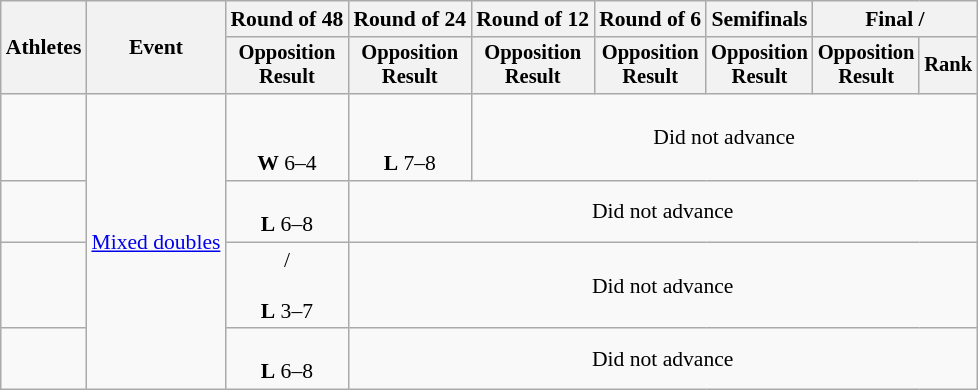<table class="wikitable" style="font-size:90%; text-align:center;">
<tr>
<th rowspan=2>Athletes</th>
<th rowspan=2>Event</th>
<th>Round of 48</th>
<th>Round of 24</th>
<th>Round of 12</th>
<th>Round of 6</th>
<th>Semifinals</th>
<th colspan=2>Final / </th>
</tr>
<tr style="font-size:95%">
<th>Opposition<br>Result</th>
<th>Opposition<br>Result</th>
<th>Opposition<br>Result</th>
<th>Opposition<br>Result</th>
<th>Opposition<br>Result</th>
<th>Opposition<br>Result</th>
<th>Rank</th>
</tr>
<tr>
<td align=left><br></td>
<td align=left rowspan=4><a href='#'>Mixed doubles</a></td>
<td><br><br><strong>W</strong> 6–4</td>
<td><br><br><strong>L</strong> 7–8</td>
<td colspan=5>Did not advance</td>
</tr>
<tr>
<td align=left><br></td>
<td><br><strong>L</strong> 6–8</td>
<td colspan=6>Did not advance</td>
</tr>
<tr>
<td align=left><br></td>
<td> /<br><br><strong>L</strong> 3–7</td>
<td colspan=6>Did not advance</td>
</tr>
<tr>
<td align=left><br></td>
<td><br><strong>L</strong> 6–8</td>
<td colspan=6>Did not advance</td>
</tr>
</table>
